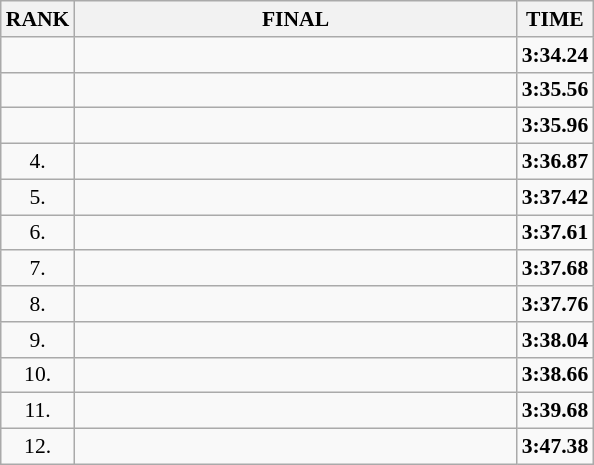<table class="wikitable" style="border-collapse: collapse; font-size: 90%;">
<tr>
<th>RANK</th>
<th align="center" style="width: 20em">FINAL</th>
<th>TIME</th>
</tr>
<tr>
<td align="center"></td>
<td></td>
<td align="center"><strong>3:34.24</strong></td>
</tr>
<tr>
<td align="center"></td>
<td></td>
<td align="center"><strong>3:35.56</strong></td>
</tr>
<tr>
<td align="center"></td>
<td></td>
<td align="center"><strong>3:35.96</strong></td>
</tr>
<tr>
<td align="center">4.</td>
<td></td>
<td align="center"><strong>3:36.87</strong></td>
</tr>
<tr>
<td align="center">5.</td>
<td></td>
<td align="center"><strong>3:37.42</strong></td>
</tr>
<tr>
<td align="center">6.</td>
<td></td>
<td align="center"><strong>3:37.61</strong></td>
</tr>
<tr>
<td align="center">7.</td>
<td></td>
<td align="center"><strong>3:37.68</strong></td>
</tr>
<tr>
<td align="center">8.</td>
<td></td>
<td align="center"><strong>3:37.76</strong></td>
</tr>
<tr>
<td align="center">9.</td>
<td></td>
<td align="center"><strong>3:38.04</strong></td>
</tr>
<tr>
<td align="center">10.</td>
<td></td>
<td align="center"><strong>3:38.66</strong></td>
</tr>
<tr>
<td align="center">11.</td>
<td></td>
<td align="center"><strong>3:39.68</strong></td>
</tr>
<tr>
<td align="center">12.</td>
<td></td>
<td align="center"><strong>3:47.38</strong></td>
</tr>
</table>
